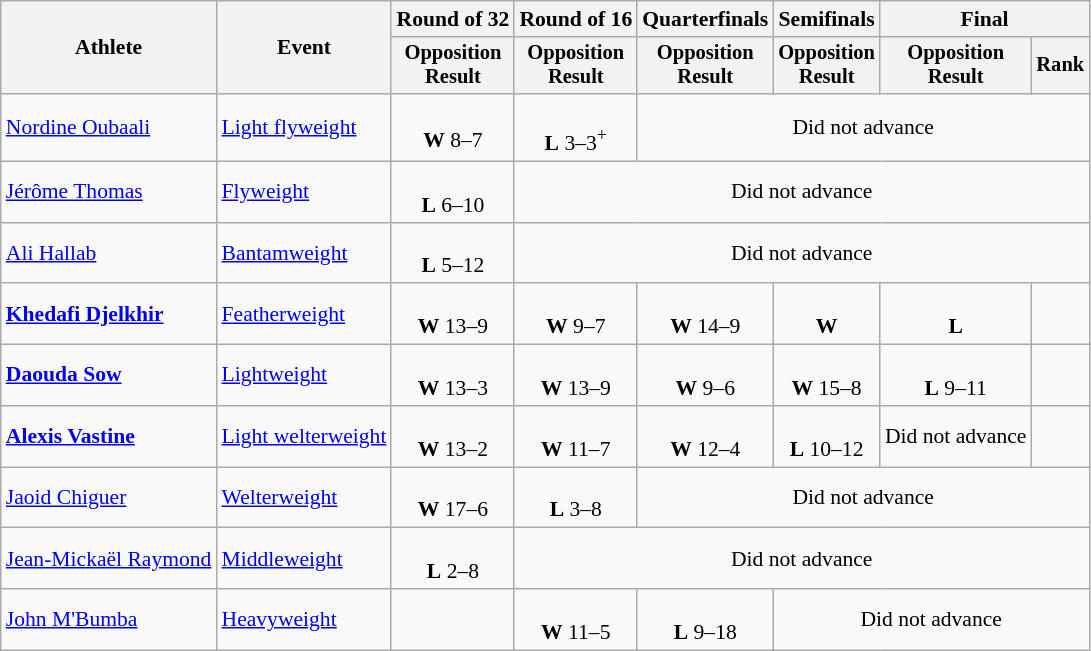<table class="wikitable" style="font-size:90%">
<tr>
<th rowspan="2">Athlete</th>
<th rowspan="2">Event</th>
<th>Round of 32</th>
<th>Round of 16</th>
<th>Quarterfinals</th>
<th>Semifinals</th>
<th colspan=2>Final</th>
</tr>
<tr style="font-size:95%">
<th>Opposition<br>Result</th>
<th>Opposition<br>Result</th>
<th>Opposition<br>Result</th>
<th>Opposition<br>Result</th>
<th>Opposition<br>Result</th>
<th>Rank</th>
</tr>
<tr align=center>
<td align=left><a href='#'>Nordine Oubaali</a></td>
<td align=left><a href='#'>Light flyweight</a></td>
<td><br><strong>W</strong> 8–7</td>
<td><br><strong>L</strong> 3–3<sup>+</sup></td>
<td colspan=4>Did not advance</td>
</tr>
<tr align=center>
<td align=left><a href='#'>Jérôme Thomas</a></td>
<td align=left><a href='#'>Flyweight</a></td>
<td><br><strong>L</strong> 6–10</td>
<td colspan=5>Did not advance</td>
</tr>
<tr align=center>
<td align=left><a href='#'>Ali Hallab</a></td>
<td align=left><a href='#'>Bantamweight</a></td>
<td><br><strong>L</strong> 5–12</td>
<td colspan=5>Did not advance</td>
</tr>
<tr align=center>
<td align=left><strong><a href='#'>Khedafi Djelkhir</a></strong></td>
<td align=left><a href='#'>Featherweight</a></td>
<td><br><strong>W</strong> 13–9</td>
<td><br><strong>W</strong> 9–7</td>
<td><br><strong>W</strong> 14–9</td>
<td><br><strong>W</strong> </td>
<td><br><strong>L</strong> </td>
<td></td>
</tr>
<tr align=center>
<td align=left><strong><a href='#'>Daouda Sow</a></strong></td>
<td align=left><a href='#'>Lightweight</a></td>
<td><br><strong>W</strong> 13–3</td>
<td><br><strong>W</strong> 13–9</td>
<td><br><strong>W</strong> 9–6</td>
<td><br><strong>W</strong> 15–8</td>
<td><br><strong>L</strong> 9–11</td>
<td></td>
</tr>
<tr align=center>
<td align=left><strong><a href='#'>Alexis Vastine</a></strong></td>
<td align=left><a href='#'>Light welterweight</a></td>
<td><br><strong>W</strong> 13–2</td>
<td><br><strong>W</strong> 11–7</td>
<td><br><strong>W</strong> 12–4</td>
<td><br><strong>L</strong> 10–12</td>
<td>Did not advance</td>
<td></td>
</tr>
<tr align=center>
<td align=left><a href='#'>Jaoid Chiguer</a></td>
<td align=left><a href='#'>Welterweight</a></td>
<td><br><strong>W</strong> 17–6</td>
<td><br><strong>L</strong> 3–8</td>
<td colspan=4>Did not advance</td>
</tr>
<tr align=center>
<td align=left><a href='#'>Jean-Mickaël Raymond</a></td>
<td align=left><a href='#'>Middleweight</a></td>
<td><br><strong>L</strong> 2–8</td>
<td colspan=5>Did not advance</td>
</tr>
<tr align=center>
<td align=left><a href='#'>John M'Bumba</a></td>
<td align=left><a href='#'>Heavyweight</a></td>
<td></td>
<td><br><strong>W</strong> 11–5</td>
<td><br><strong>L</strong> 9–18</td>
<td colspan=3>Did not advance</td>
</tr>
</table>
